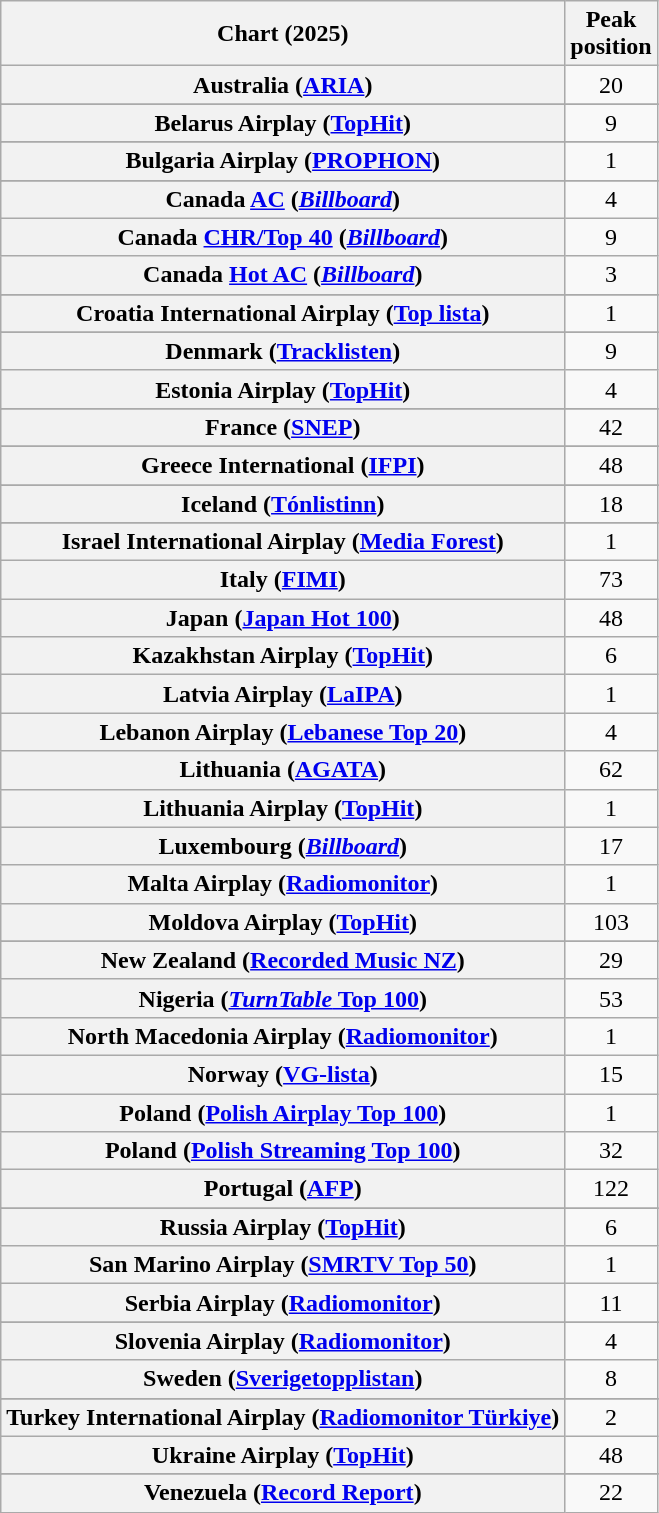<table class="wikitable sortable plainrowheaders" style="text-align:center">
<tr>
<th scope="col">Chart (2025)</th>
<th scope="col">Peak<br>position</th>
</tr>
<tr>
<th scope="row">Australia (<a href='#'>ARIA</a>)</th>
<td>20</td>
</tr>
<tr>
</tr>
<tr>
<th scope="row">Belarus Airplay (<a href='#'>TopHit</a>)</th>
<td>9</td>
</tr>
<tr>
</tr>
<tr>
</tr>
<tr>
<th scope="row">Bulgaria Airplay (<a href='#'>PROPHON</a>)</th>
<td>1</td>
</tr>
<tr>
</tr>
<tr>
<th scope="row">Canada <a href='#'>AC</a> (<em><a href='#'>Billboard</a></em>)</th>
<td>4</td>
</tr>
<tr>
<th scope="row">Canada <a href='#'>CHR/Top 40</a> (<em><a href='#'>Billboard</a></em>)</th>
<td>9</td>
</tr>
<tr>
<th scope="row">Canada <a href='#'>Hot AC</a> (<em><a href='#'>Billboard</a></em>)</th>
<td>3</td>
</tr>
<tr>
</tr>
<tr>
<th scope="row">Croatia International Airplay (<a href='#'>Top lista</a>)</th>
<td>1</td>
</tr>
<tr>
</tr>
<tr>
</tr>
<tr>
<th scope="row">Denmark (<a href='#'>Tracklisten</a>)</th>
<td>9</td>
</tr>
<tr>
<th scope="row">Estonia Airplay (<a href='#'>TopHit</a>)</th>
<td>4</td>
</tr>
<tr>
</tr>
<tr>
<th scope="row">France (<a href='#'>SNEP</a>)</th>
<td>42</td>
</tr>
<tr>
</tr>
<tr>
</tr>
<tr>
<th scope="row">Greece International (<a href='#'>IFPI</a>)</th>
<td>48</td>
</tr>
<tr>
</tr>
<tr>
<th scope="row">Iceland (<a href='#'>Tónlistinn</a>)</th>
<td>18</td>
</tr>
<tr>
</tr>
<tr>
<th scope="row">Israel International Airplay (<a href='#'>Media Forest</a>)</th>
<td>1</td>
</tr>
<tr>
<th scope="row">Italy (<a href='#'>FIMI</a>)</th>
<td>73</td>
</tr>
<tr>
<th scope="row">Japan (<a href='#'>Japan Hot 100</a>)</th>
<td>48</td>
</tr>
<tr>
<th scope="row">Kazakhstan Airplay (<a href='#'>TopHit</a>)</th>
<td>6</td>
</tr>
<tr>
<th scope="row">Latvia Airplay (<a href='#'>LaIPA</a>)</th>
<td>1</td>
</tr>
<tr>
<th scope="row">Lebanon Airplay (<a href='#'>Lebanese Top 20</a>)</th>
<td>4</td>
</tr>
<tr>
<th scope="row">Lithuania (<a href='#'>AGATA</a>)</th>
<td>62</td>
</tr>
<tr>
<th scope="row">Lithuania Airplay (<a href='#'>TopHit</a>)</th>
<td>1</td>
</tr>
<tr>
<th scope="row">Luxembourg (<em><a href='#'>Billboard</a></em>)</th>
<td>17</td>
</tr>
<tr>
<th scope="row">Malta Airplay (<a href='#'>Radiomonitor</a>)</th>
<td>1</td>
</tr>
<tr>
<th scope="row">Moldova Airplay (<a href='#'>TopHit</a>)</th>
<td>103</td>
</tr>
<tr>
</tr>
<tr>
</tr>
<tr>
<th scope="row">New Zealand (<a href='#'>Recorded Music NZ</a>)</th>
<td>29</td>
</tr>
<tr>
<th scope="row">Nigeria (<a href='#'><em>TurnTable</em> Top 100</a>)</th>
<td>53</td>
</tr>
<tr>
<th scope="row">North Macedonia Airplay (<a href='#'>Radiomonitor</a>)</th>
<td>1</td>
</tr>
<tr>
<th scope="row">Norway (<a href='#'>VG-lista</a>)</th>
<td>15</td>
</tr>
<tr>
<th scope="row">Poland (<a href='#'>Polish Airplay Top 100</a>)</th>
<td>1</td>
</tr>
<tr>
<th scope="row">Poland (<a href='#'>Polish Streaming Top 100</a>)</th>
<td>32</td>
</tr>
<tr>
<th scope="row">Portugal (<a href='#'>AFP</a>)</th>
<td>122</td>
</tr>
<tr>
</tr>
<tr>
<th scope="row">Russia Airplay (<a href='#'>TopHit</a>)</th>
<td>6</td>
</tr>
<tr>
<th scope="row">San Marino Airplay (<a href='#'>SMRTV Top 50</a>)</th>
<td>1</td>
</tr>
<tr>
<th scope="row">Serbia Airplay (<a href='#'>Radiomonitor</a>)</th>
<td>11</td>
</tr>
<tr>
</tr>
<tr>
</tr>
<tr>
<th scope="row">Slovenia Airplay (<a href='#'>Radiomonitor</a>)</th>
<td>4</td>
</tr>
<tr>
<th scope="row">Sweden (<a href='#'>Sverigetopplistan</a>)</th>
<td>8</td>
</tr>
<tr>
</tr>
<tr>
<th scope="row">Turkey International Airplay (<a href='#'>Radiomonitor Türkiye</a>)</th>
<td>2</td>
</tr>
<tr>
<th scope="row">Ukraine Airplay (<a href='#'>TopHit</a>)</th>
<td>48</td>
</tr>
<tr>
</tr>
<tr>
</tr>
<tr>
</tr>
<tr>
</tr>
<tr>
</tr>
<tr>
</tr>
<tr>
<th scope="row">Venezuela (<a href='#'>Record Report</a>)</th>
<td>22</td>
</tr>
</table>
